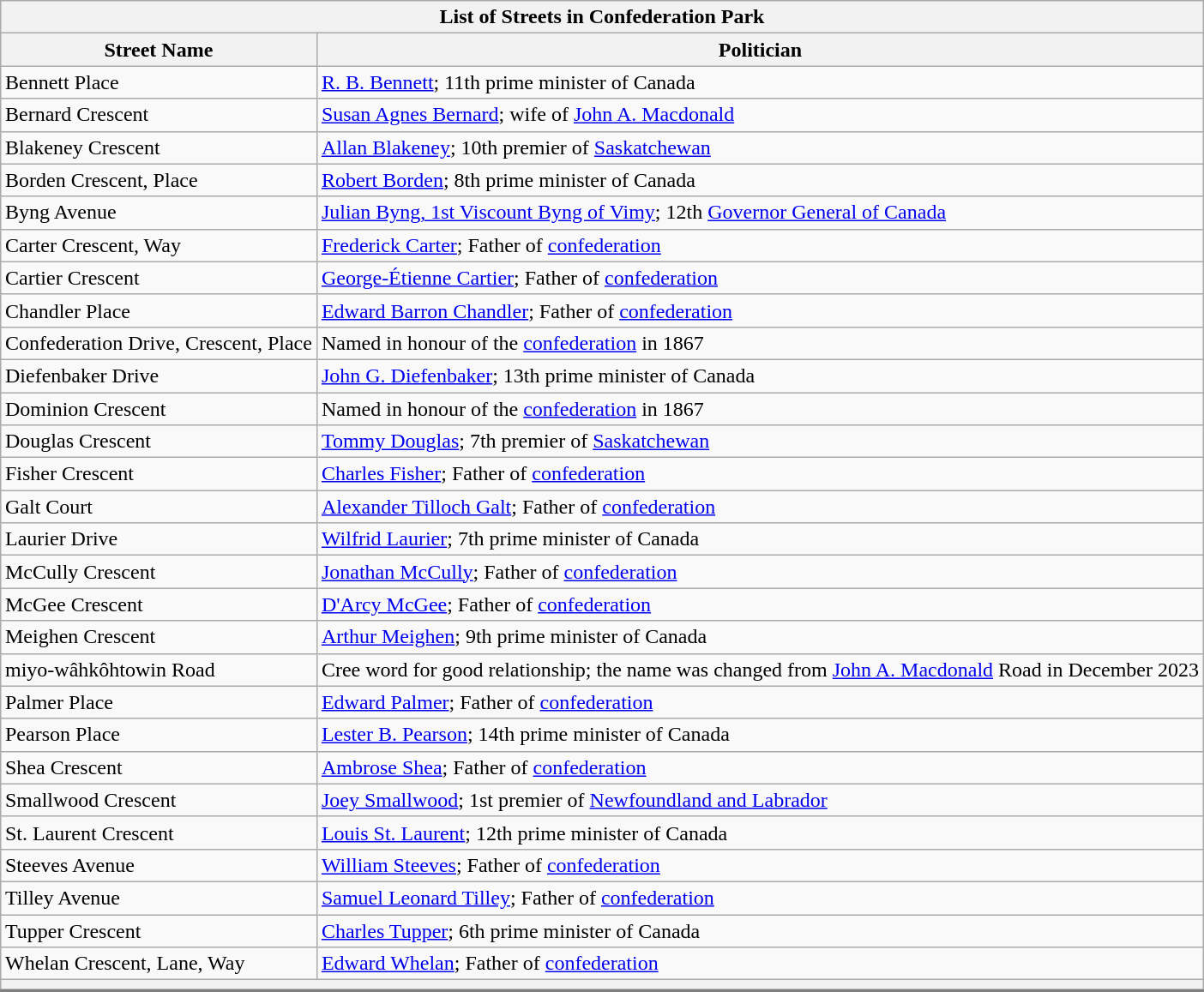<table class="wikitable" style="margin:auto">
<tr>
<th colspan=2>List of Streets in Confederation Park</th>
</tr>
<tr>
<th>Street Name</th>
<th>Politician</th>
</tr>
<tr>
<td>Bennett Place</td>
<td><a href='#'>R. B. Bennett</a>; 11th prime minister of Canada</td>
</tr>
<tr>
<td>Bernard Crescent</td>
<td><a href='#'>Susan Agnes Bernard</a>; wife of <a href='#'>John A. Macdonald</a></td>
</tr>
<tr>
<td>Blakeney Crescent</td>
<td><a href='#'>Allan Blakeney</a>; 10th premier of <a href='#'>Saskatchewan</a></td>
</tr>
<tr>
<td>Borden Crescent, Place</td>
<td><a href='#'>Robert Borden</a>; 8th prime minister of Canada</td>
</tr>
<tr>
<td>Byng Avenue</td>
<td><a href='#'>Julian Byng, 1st Viscount Byng of Vimy</a>; 12th <a href='#'>Governor General of Canada</a></td>
</tr>
<tr>
<td>Carter Crescent, Way</td>
<td><a href='#'>Frederick Carter</a>; Father of <a href='#'>confederation</a></td>
</tr>
<tr>
<td>Cartier Crescent</td>
<td><a href='#'>George-Étienne Cartier</a>; Father of <a href='#'>confederation</a></td>
</tr>
<tr>
<td>Chandler Place</td>
<td><a href='#'>Edward Barron Chandler</a>; Father of <a href='#'>confederation</a></td>
</tr>
<tr>
<td>Confederation Drive, Crescent, Place</td>
<td>Named in honour of the <a href='#'>confederation</a> in 1867</td>
</tr>
<tr>
<td>Diefenbaker Drive</td>
<td><a href='#'>John G. Diefenbaker</a>; 13th prime minister of Canada</td>
</tr>
<tr>
<td>Dominion Crescent</td>
<td>Named in honour of the <a href='#'>confederation</a> in 1867</td>
</tr>
<tr>
<td>Douglas Crescent</td>
<td><a href='#'>Tommy Douglas</a>; 7th premier of <a href='#'>Saskatchewan</a></td>
</tr>
<tr>
<td>Fisher Crescent</td>
<td><a href='#'>Charles Fisher</a>; Father of <a href='#'>confederation</a></td>
</tr>
<tr>
<td>Galt Court</td>
<td><a href='#'>Alexander Tilloch Galt</a>; Father of <a href='#'>confederation</a></td>
</tr>
<tr>
<td>Laurier Drive</td>
<td><a href='#'>Wilfrid Laurier</a>; 7th prime minister of Canada</td>
</tr>
<tr>
<td>McCully Crescent</td>
<td><a href='#'>Jonathan McCully</a>; Father of <a href='#'>confederation</a></td>
</tr>
<tr>
<td>McGee Crescent</td>
<td><a href='#'>D'Arcy McGee</a>; Father of <a href='#'>confederation</a></td>
</tr>
<tr>
<td>Meighen Crescent</td>
<td><a href='#'>Arthur Meighen</a>; 9th prime minister of Canada</td>
</tr>
<tr>
<td>miyo-wâhkôhtowin Road</td>
<td>Cree word for good relationship; the name was changed from <a href='#'>John A. Macdonald</a> Road in December 2023</td>
</tr>
<tr>
<td>Palmer Place</td>
<td><a href='#'>Edward Palmer</a>; Father of <a href='#'>confederation</a></td>
</tr>
<tr>
<td>Pearson Place</td>
<td><a href='#'>Lester B. Pearson</a>; 14th prime minister of Canada</td>
</tr>
<tr>
<td>Shea Crescent</td>
<td><a href='#'>Ambrose Shea</a>; Father of <a href='#'>confederation</a></td>
</tr>
<tr>
<td>Smallwood Crescent</td>
<td><a href='#'>Joey Smallwood</a>; 1st premier of <a href='#'>Newfoundland and Labrador</a></td>
</tr>
<tr>
<td>St. Laurent Crescent</td>
<td><a href='#'>Louis St. Laurent</a>; 12th prime minister of Canada</td>
</tr>
<tr>
<td>Steeves Avenue</td>
<td><a href='#'>William Steeves</a>; Father of <a href='#'>confederation</a></td>
</tr>
<tr>
<td>Tilley Avenue</td>
<td><a href='#'>Samuel Leonard Tilley</a>; Father of <a href='#'>confederation</a></td>
</tr>
<tr>
<td>Tupper Crescent</td>
<td><a href='#'>Charles Tupper</a>; 6th prime minister of Canada</td>
</tr>
<tr>
<td>Whelan Crescent, Lane, Way</td>
<td><a href='#'>Edward Whelan</a>; Father of <a href='#'>confederation</a></td>
</tr>
<tr>
<th colspan=2  style="border-bottom:3px solid grey;"></th>
</tr>
</table>
